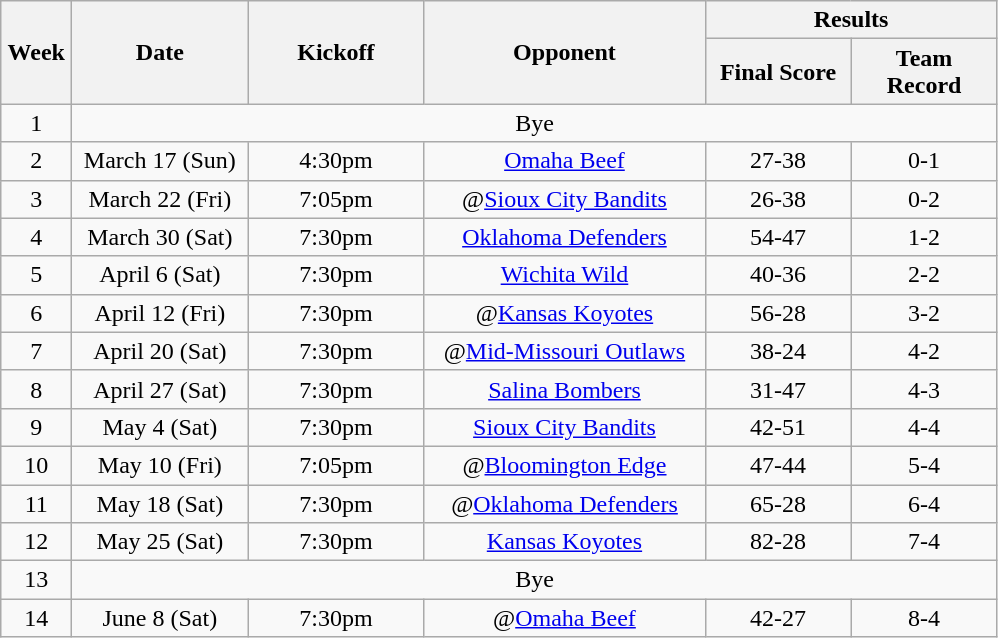<table class="wikitable">
<tr>
<th rowspan="2" width="40">Week</th>
<th rowspan="2" width="110">Date</th>
<th rowspan="2" width="110">Kickoff</th>
<th rowspan="2" width="180">Opponent</th>
<th colspan="2" width="180">Results</th>
</tr>
<tr>
<th width="90">Final Score</th>
<th width="90">Team Record</th>
</tr>
<tr>
<td align="center">1</td>
<td colSpan=5 align="center">Bye</td>
</tr>
<tr>
<td align="center">2</td>
<td align="center">March 17 (Sun)</td>
<td align="center">4:30pm</td>
<td align="center"><a href='#'>Omaha Beef</a></td>
<td align="center">27-38</td>
<td align="center">0-1</td>
</tr>
<tr>
<td align="center">3</td>
<td align="center">March 22 (Fri)</td>
<td align="center">7:05pm</td>
<td align="center">@<a href='#'>Sioux City Bandits</a></td>
<td align="center">26-38</td>
<td align="center">0-2</td>
</tr>
<tr>
<td align="center">4</td>
<td align="center">March 30 (Sat)</td>
<td align="center">7:30pm</td>
<td align="center"><a href='#'>Oklahoma Defenders</a></td>
<td align="center">54-47</td>
<td align="center">1-2</td>
</tr>
<tr>
<td align="center">5</td>
<td align="center">April 6 (Sat)</td>
<td align="center">7:30pm</td>
<td align="center"><a href='#'>Wichita Wild</a></td>
<td align="center">40-36</td>
<td align="center">2-2</td>
</tr>
<tr>
<td align="center">6</td>
<td align="center">April 12 (Fri)</td>
<td align="center">7:30pm</td>
<td align="center">@<a href='#'>Kansas Koyotes</a></td>
<td align="center">56-28</td>
<td align="center">3-2</td>
</tr>
<tr>
<td align="center">7</td>
<td align="center">April 20 (Sat)</td>
<td align="center">7:30pm</td>
<td align="center">@<a href='#'>Mid-Missouri Outlaws</a></td>
<td align="center">38-24</td>
<td align="center">4-2</td>
</tr>
<tr>
<td align="center">8</td>
<td align="center">April 27 (Sat)</td>
<td align="center">7:30pm</td>
<td align="center"><a href='#'>Salina Bombers</a></td>
<td align="center">31-47</td>
<td align="center">4-3</td>
</tr>
<tr>
<td align="center">9</td>
<td align="center">May 4 (Sat)</td>
<td align="center">7:30pm</td>
<td align="center"><a href='#'>Sioux City Bandits</a></td>
<td align="center">42-51</td>
<td align="center">4-4</td>
</tr>
<tr>
<td align="center">10</td>
<td align="center">May 10 (Fri)</td>
<td align="center">7:05pm</td>
<td align="center">@<a href='#'>Bloomington Edge</a></td>
<td align="center">47-44</td>
<td align="center">5-4</td>
</tr>
<tr>
<td align="center">11</td>
<td align="center">May 18 (Sat)</td>
<td align="center">7:30pm</td>
<td align="center">@<a href='#'>Oklahoma Defenders</a></td>
<td align="center">65-28</td>
<td align="center">6-4</td>
</tr>
<tr>
<td align="center">12</td>
<td align="center">May 25 (Sat)</td>
<td align="center">7:30pm</td>
<td align="center"><a href='#'>Kansas Koyotes</a></td>
<td align="center">82-28</td>
<td align="center">7-4</td>
</tr>
<tr>
<td align="center">13</td>
<td colSpan=5 align="center">Bye</td>
</tr>
<tr>
<td align="center">14</td>
<td align="center">June 8 (Sat)</td>
<td align="center">7:30pm</td>
<td align="center">@<a href='#'>Omaha Beef</a></td>
<td align="center">42-27</td>
<td align="center">8-4</td>
</tr>
</table>
